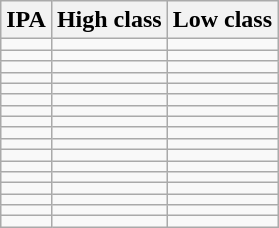<table class="wikitable sortable">
<tr>
<th>IPA</th>
<th>High class</th>
<th>Low class</th>
</tr>
<tr>
<td></td>
<td></td>
<td></td>
</tr>
<tr>
<td></td>
<td></td>
<td></td>
</tr>
<tr>
<td></td>
<td></td>
<td></td>
</tr>
<tr>
<td></td>
<td></td>
<td></td>
</tr>
<tr>
<td></td>
<td></td>
<td></td>
</tr>
<tr>
<td></td>
<td></td>
<td></td>
</tr>
<tr>
<td></td>
<td></td>
<td></td>
</tr>
<tr>
<td></td>
<td></td>
<td></td>
</tr>
<tr>
<td></td>
<td></td>
<td></td>
</tr>
<tr>
<td></td>
<td> </td>
<td></td>
</tr>
<tr>
<td></td>
<td></td>
<td></td>
</tr>
<tr>
<td></td>
<td></td>
<td></td>
</tr>
<tr>
<td></td>
<td></td>
<td></td>
</tr>
<tr>
<td></td>
<td></td>
<td></td>
</tr>
<tr>
<td></td>
<td></td>
<td></td>
</tr>
<tr>
<td></td>
<td></td>
<td></td>
</tr>
<tr>
<td></td>
<td></td>
<td></td>
</tr>
</table>
